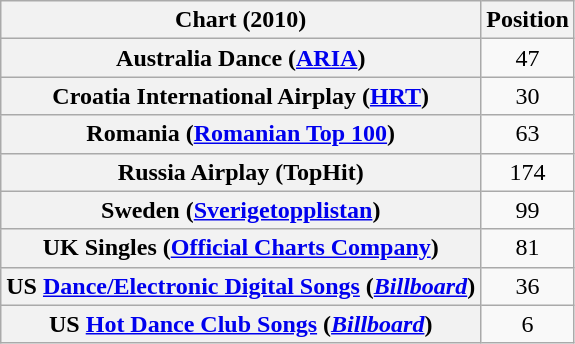<table class="wikitable sortable plainrowheaders" style="text-align:center;">
<tr>
<th scope="col">Chart (2010)</th>
<th scope="col">Position</th>
</tr>
<tr>
<th scope="row">Australia Dance (<a href='#'>ARIA</a>)</th>
<td style="text-align:center;">47</td>
</tr>
<tr>
<th scope="row">Croatia International Airplay (<a href='#'>HRT</a>)</th>
<td>30</td>
</tr>
<tr>
<th scope="row">Romania (<a href='#'>Romanian Top 100</a>)</th>
<td style="text-align:center;">63</td>
</tr>
<tr>
<th scope="row">Russia Airplay (TopHit)</th>
<td style="text-align:center;">174</td>
</tr>
<tr>
<th scope="row">Sweden (<a href='#'>Sverigetopplistan</a>)</th>
<td style="text-align:center;">99</td>
</tr>
<tr>
<th scope="row">UK Singles (<a href='#'>Official Charts Company</a>)</th>
<td style="text-align:center;">81</td>
</tr>
<tr>
<th scope="row">US <a href='#'>Dance/Electronic Digital Songs</a> (<em><a href='#'>Billboard</a></em>)</th>
<td style="text-align: center;">36</td>
</tr>
<tr>
<th scope="row">US <a href='#'>Hot Dance Club Songs</a> (<em><a href='#'>Billboard</a></em>)</th>
<td style="text-align:center;">6</td>
</tr>
</table>
